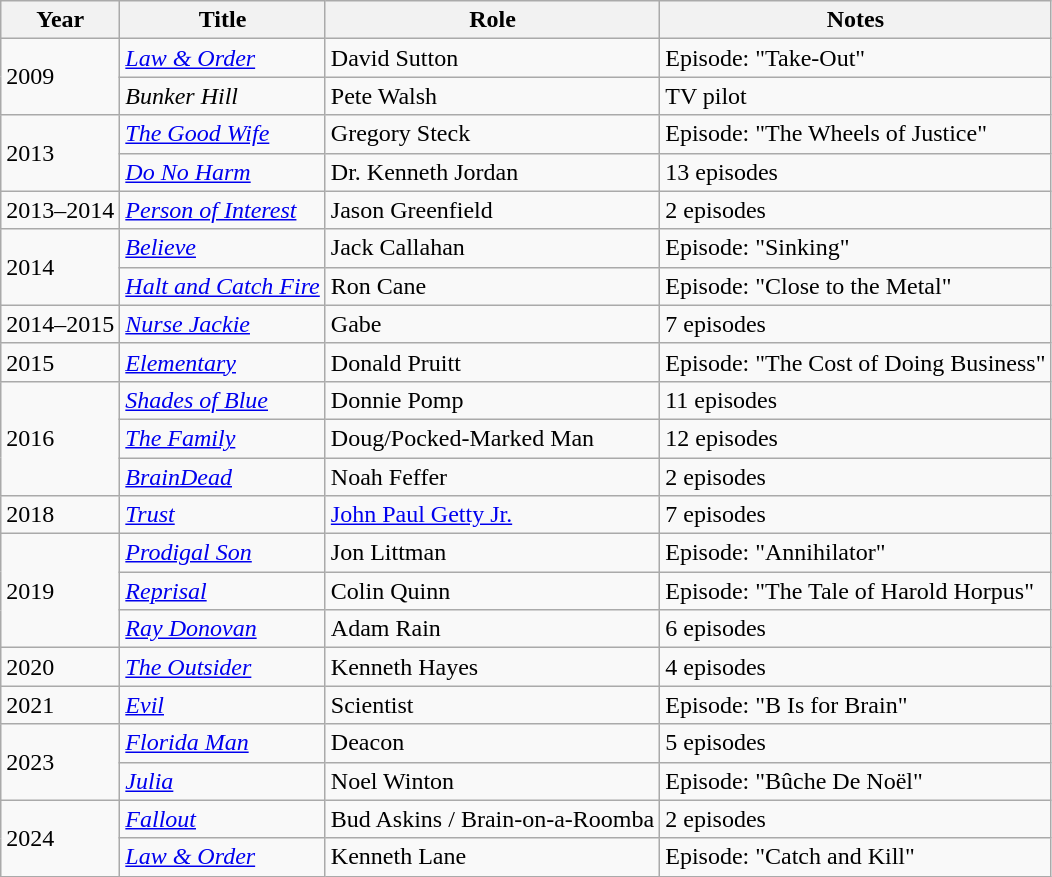<table class="wikitable sortable">
<tr>
<th>Year</th>
<th>Title</th>
<th>Role</th>
<th class="unsortable">Notes</th>
</tr>
<tr>
<td rowspan="2">2009</td>
<td><em><a href='#'>Law & Order</a></em></td>
<td>David Sutton</td>
<td>Episode: "Take-Out"</td>
</tr>
<tr>
<td><em>Bunker Hill</em></td>
<td>Pete Walsh</td>
<td>TV pilot</td>
</tr>
<tr>
<td rowspan="2">2013</td>
<td><em><a href='#'>The Good Wife</a></em></td>
<td>Gregory Steck</td>
<td>Episode: "The Wheels of Justice"</td>
</tr>
<tr>
<td><em><a href='#'>Do No Harm</a></em></td>
<td>Dr. Kenneth Jordan</td>
<td>13 episodes</td>
</tr>
<tr>
<td>2013–2014</td>
<td><em><a href='#'>Person of Interest</a></em></td>
<td>Jason Greenfield</td>
<td>2 episodes</td>
</tr>
<tr>
<td rowspan="2">2014</td>
<td><em><a href='#'>Believe</a></em></td>
<td>Jack Callahan</td>
<td>Episode: "Sinking"</td>
</tr>
<tr>
<td><em><a href='#'>Halt and Catch Fire</a></em></td>
<td>Ron Cane</td>
<td>Episode: "Close to the Metal"</td>
</tr>
<tr>
<td>2014–2015</td>
<td><em><a href='#'>Nurse Jackie</a></em></td>
<td>Gabe</td>
<td>7 episodes</td>
</tr>
<tr>
<td>2015</td>
<td><a href='#'><em>Elementary</em></a></td>
<td>Donald Pruitt</td>
<td>Episode: "The Cost of Doing Business"</td>
</tr>
<tr>
<td rowspan="3">2016</td>
<td><em><a href='#'>Shades of Blue</a></em></td>
<td>Donnie Pomp</td>
<td>11 episodes</td>
</tr>
<tr>
<td><em><a href='#'>The Family</a></em></td>
<td>Doug/Pocked-Marked Man</td>
<td>12 episodes</td>
</tr>
<tr>
<td><em><a href='#'>BrainDead</a></em></td>
<td>Noah Feffer</td>
<td>2 episodes</td>
</tr>
<tr>
<td>2018</td>
<td><em><a href='#'>Trust</a></em></td>
<td><a href='#'>John Paul Getty Jr.</a></td>
<td>7 episodes</td>
</tr>
<tr>
<td rowspan="3">2019</td>
<td><em><a href='#'>Prodigal Son</a></em></td>
<td>Jon Littman</td>
<td>Episode: "Annihilator"</td>
</tr>
<tr>
<td><em><a href='#'>Reprisal</a></em></td>
<td>Colin Quinn</td>
<td>Episode: "The Tale of Harold Horpus"</td>
</tr>
<tr>
<td><em><a href='#'>Ray Donovan</a></em></td>
<td>Adam Rain</td>
<td>6 episodes</td>
</tr>
<tr>
<td>2020</td>
<td><em><a href='#'>The Outsider</a></em></td>
<td>Kenneth Hayes</td>
<td>4 episodes</td>
</tr>
<tr>
<td>2021</td>
<td><em><a href='#'>Evil</a></em></td>
<td>Scientist</td>
<td>Episode: "B Is for Brain"</td>
</tr>
<tr>
<td rowspan="2">2023</td>
<td><em><a href='#'>Florida Man</a></em></td>
<td>Deacon</td>
<td>5 episodes</td>
</tr>
<tr>
<td><em><a href='#'>Julia</a></em></td>
<td>Noel Winton</td>
<td>Episode: "Bûche De Noël"</td>
</tr>
<tr>
<td rowspan="2">2024</td>
<td><em><a href='#'>Fallout</a></em></td>
<td>Bud Askins / Brain-on-a-Roomba</td>
<td>2 episodes</td>
</tr>
<tr>
<td><em><a href='#'>Law & Order</a></em></td>
<td>Kenneth Lane</td>
<td>Episode: "Catch and Kill"</td>
</tr>
</table>
